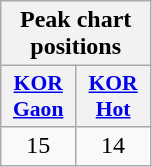<table class="wikitable plainrowheaders" style="text-align:center;">
<tr>
<th colspan="2">Peak chart positions</th>
</tr>
<tr>
<th style="width:3em;font-size:90%;"><a href='#'>KOR Gaon</a><br></th>
<th scope="col" style="width:3em;font-size:90%;"><a href='#'>KOR Hot</a><br></th>
</tr>
<tr>
<td>15</td>
<td>14</td>
</tr>
</table>
